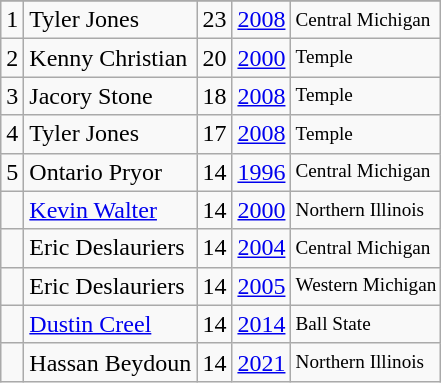<table class="wikitable">
<tr>
</tr>
<tr>
<td>1</td>
<td>Tyler Jones</td>
<td>23</td>
<td><a href='#'>2008</a></td>
<td style="font-size:80%;">Central Michigan</td>
</tr>
<tr>
<td>2</td>
<td>Kenny Christian</td>
<td>20</td>
<td><a href='#'>2000</a></td>
<td style="font-size:80%;">Temple</td>
</tr>
<tr>
<td>3</td>
<td>Jacory Stone</td>
<td>18</td>
<td><a href='#'>2008</a></td>
<td style="font-size:80%;">Temple</td>
</tr>
<tr>
<td>4</td>
<td>Tyler Jones</td>
<td>17</td>
<td><a href='#'>2008</a></td>
<td style="font-size:80%;">Temple</td>
</tr>
<tr>
<td>5</td>
<td>Ontario Pryor</td>
<td>14</td>
<td><a href='#'>1996</a></td>
<td style="font-size:80%;">Central Michigan</td>
</tr>
<tr>
<td></td>
<td><a href='#'>Kevin Walter</a></td>
<td>14</td>
<td><a href='#'>2000</a></td>
<td style="font-size:80%;">Northern Illinois</td>
</tr>
<tr>
<td></td>
<td>Eric Deslauriers</td>
<td>14</td>
<td><a href='#'>2004</a></td>
<td style="font-size:80%;">Central Michigan</td>
</tr>
<tr>
<td></td>
<td>Eric Deslauriers</td>
<td>14</td>
<td><a href='#'>2005</a></td>
<td style="font-size:80%;">Western Michigan</td>
</tr>
<tr>
<td></td>
<td><a href='#'>Dustin Creel</a></td>
<td>14</td>
<td><a href='#'>2014</a></td>
<td style="font-size:80%;">Ball State</td>
</tr>
<tr>
<td></td>
<td>Hassan Beydoun</td>
<td>14</td>
<td><a href='#'>2021</a></td>
<td style="font-size:80%;">Northern Illinois</td>
</tr>
</table>
